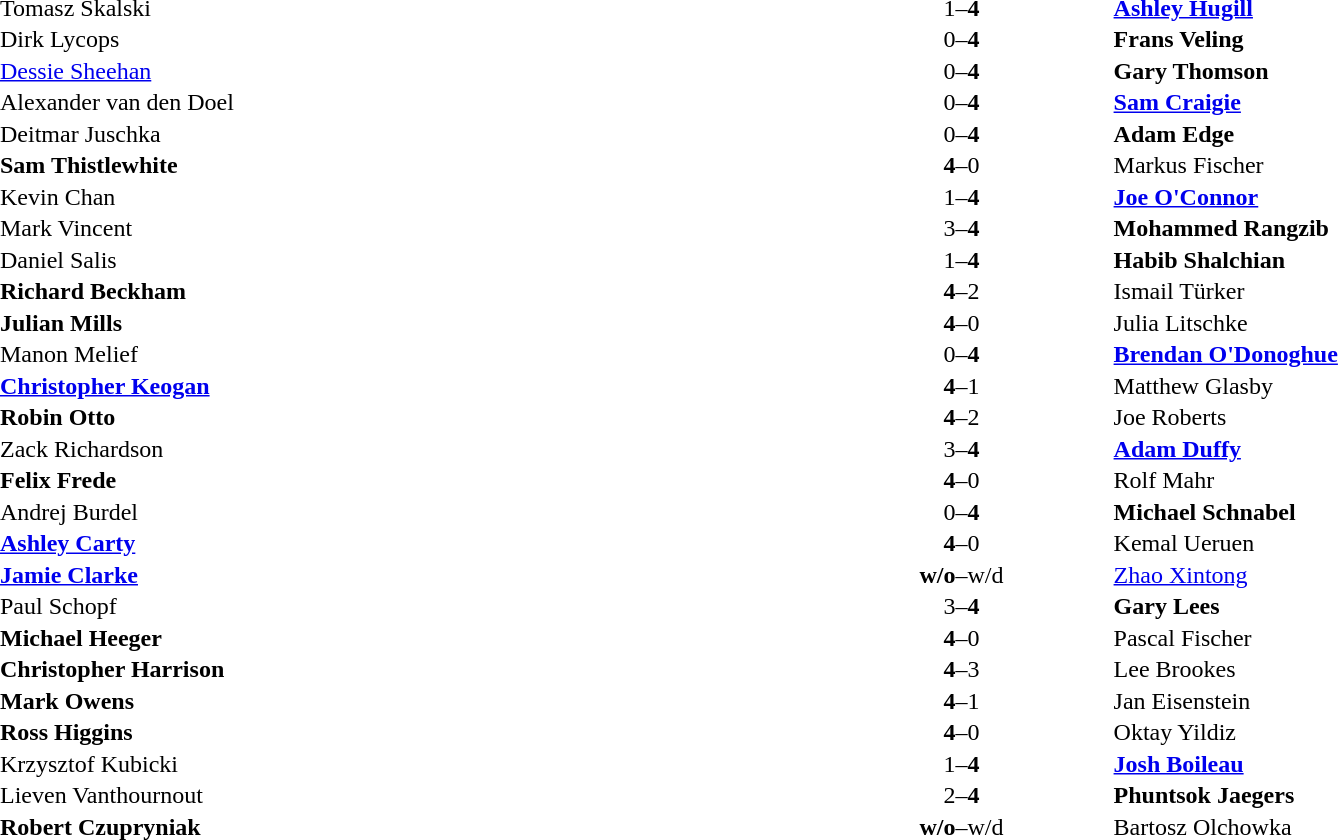<table width="100%" cellspacing="1">
<tr>
<th width45%></th>
<th width10%></th>
<th width45%></th>
</tr>
<tr>
<td> Tomasz Skalski</td>
<td align="center">1–<strong>4</strong></td>
<td> <strong><a href='#'>Ashley Hugill</a></strong></td>
</tr>
<tr>
<td> Dirk Lycops</td>
<td align="center">0–<strong>4</strong></td>
<td> <strong>Frans Veling</strong></td>
</tr>
<tr>
<td> <a href='#'>Dessie Sheehan</a></td>
<td align="center">0–<strong>4</strong></td>
<td> <strong>Gary Thomson</strong></td>
</tr>
<tr>
<td> Alexander van den Doel</td>
<td align="center">0–<strong>4</strong></td>
<td> <strong><a href='#'>Sam Craigie</a></strong></td>
</tr>
<tr>
<td> Deitmar Juschka</td>
<td align="center">0–<strong>4</strong></td>
<td> <strong>Adam Edge</strong></td>
</tr>
<tr>
<td> <strong>Sam Thistlewhite</strong></td>
<td align="center"><strong>4</strong>–0</td>
<td> Markus Fischer</td>
</tr>
<tr>
<td> Kevin Chan</td>
<td align="center">1–<strong>4</strong></td>
<td> <strong><a href='#'>Joe O'Connor</a></strong></td>
</tr>
<tr>
<td> Mark Vincent</td>
<td align="center">3–<strong>4</strong></td>
<td> <strong>Mohammed Rangzib</strong></td>
</tr>
<tr>
<td> Daniel Salis</td>
<td align="center">1–<strong>4</strong></td>
<td> <strong>Habib Shalchian</strong></td>
</tr>
<tr>
<td> <strong>Richard Beckham</strong></td>
<td align="center"><strong>4</strong>–2</td>
<td> Ismail Türker</td>
</tr>
<tr>
<td> <strong>Julian Mills</strong></td>
<td align="center"><strong>4</strong>–0</td>
<td> Julia Litschke</td>
</tr>
<tr>
<td> Manon Melief</td>
<td align="center">0–<strong>4</strong></td>
<td> <strong><a href='#'>Brendan O'Donoghue</a></strong></td>
</tr>
<tr>
<td> <strong><a href='#'>Christopher Keogan</a></strong></td>
<td align="center"><strong>4</strong>–1</td>
<td> Matthew Glasby</td>
</tr>
<tr>
<td> <strong>Robin Otto</strong></td>
<td align="center"><strong>4</strong>–2</td>
<td> Joe Roberts</td>
</tr>
<tr>
<td> Zack Richardson</td>
<td align="center">3–<strong>4</strong></td>
<td> <strong><a href='#'>Adam Duffy</a></strong></td>
</tr>
<tr>
<td> <strong>Felix Frede</strong></td>
<td align="center"><strong>4</strong>–0</td>
<td> Rolf Mahr</td>
</tr>
<tr>
<td> Andrej Burdel</td>
<td align="center">0–<strong>4</strong></td>
<td> <strong>Michael Schnabel</strong></td>
</tr>
<tr>
<td> <strong><a href='#'>Ashley Carty</a></strong></td>
<td align="center"><strong>4</strong>–0</td>
<td> Kemal Ueruen</td>
</tr>
<tr>
<td> <strong><a href='#'>Jamie Clarke</a></strong></td>
<td align="center"><strong>w/o</strong>–w/d</td>
<td> <a href='#'>Zhao Xintong</a></td>
</tr>
<tr>
<td> Paul Schopf</td>
<td align="center">3–<strong>4</strong></td>
<td> <strong>Gary Lees</strong></td>
</tr>
<tr>
<td> <strong>Michael Heeger</strong></td>
<td align="center"><strong>4</strong>–0</td>
<td> Pascal Fischer</td>
</tr>
<tr>
<td> <strong>Christopher Harrison</strong></td>
<td align="center"><strong>4</strong>–3</td>
<td> Lee Brookes</td>
</tr>
<tr>
<td> <strong>Mark Owens</strong></td>
<td align="center"><strong>4</strong>–1</td>
<td> Jan Eisenstein</td>
</tr>
<tr>
<td> <strong>Ross Higgins</strong></td>
<td align="center"><strong>4</strong>–0</td>
<td> Oktay Yildiz</td>
</tr>
<tr>
<td> Krzysztof Kubicki</td>
<td align="center">1–<strong>4</strong></td>
<td> <strong><a href='#'>Josh Boileau</a></strong></td>
</tr>
<tr>
<td> Lieven Vanthournout</td>
<td align="center">2–<strong>4</strong></td>
<td> <strong>Phuntsok Jaegers</strong></td>
</tr>
<tr>
<td> <strong>Robert Czupryniak</strong></td>
<td align="center"><strong>w/o</strong>–w/d</td>
<td> Bartosz Olchowka</td>
</tr>
</table>
